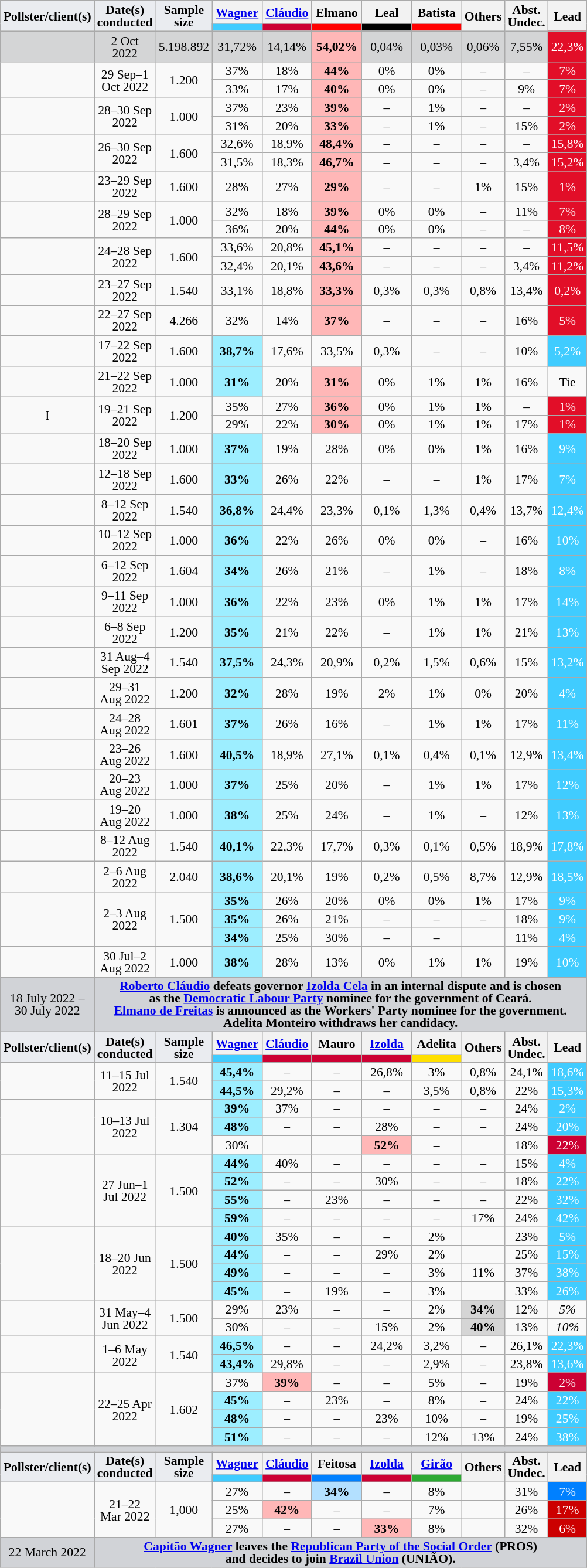<table class="wikitable sortable" style="text-align:center;font-size:90%;line-height:14px;">
<tr>
<td rowspan="2" class="unsortable" style="width:50px;background:#eaecf0;"><strong>Pollster/client(s)</strong></td>
<td rowspan="2" class="unsortable" style="width:50px;background:#eaecf0;"><strong>Date(s)<br>conducted</strong></td>
<td rowspan="2" class="unsortable" style="width:50px;background:#eaecf0;"><strong>Sample<br>size</strong></td>
<th class="unsortable" style="width:50px;"><a href='#'>Wagner</a><br></th>
<th class="unsortable" style="width:50px;"><a href='#'>Cláudio</a><br></th>
<th class="unsortable" style="width:50px;">Elmano<br></th>
<th class="unsortable" style="width:50px;">Leal<br></th>
<th class="unsortable" style="width:50px;">Batista<br></th>
<th rowspan="2">Others</th>
<th rowspan="2" class="unsortable">Abst.<br>Undec.</th>
<th rowspan="2" data-sort-type="number">Lead</th>
</tr>
<tr>
<th class="sortable" data-sort-type="number" style="background:#40ccff;"></th>
<th class="sortable" data-sort-type="number" style="background:#CC0033;"></th>
<th class="sortable" data-sort-type="number" style="background:#FF0000;"></th>
<th class="sortable" data-sort-type="number" style="background:#000000;"></th>
<th class="sortable" data-sort-type="number" style="background:#FF0000;"></th>
</tr>
<tr>
<td style="background:#d4d5d6;"></td>
<td style="background:#d4d5d6;">2 Oct 2022</td>
<td style="background:#d4d5d6;">5.198.892</td>
<td style="background:#d4d5d6;">31,72%</td>
<td style="background:#d4d5d6;">14,14%</td>
<td style="background:#ffb7b7;"><strong>54,02%</strong></td>
<td style="background:#d4d5d6;">0,04%</td>
<td style="background:#d4d5d6;">0,03%</td>
<td style="background:#d4d5d6;">0,06%</td>
<td style="background:#d4d5d6;">7,55%</td>
<td style="background:#e20e28;color:#FFFFFF;">22,3%</td>
</tr>
<tr>
<td rowspan="2"></td>
<td rowspan="2">29 Sep–1 Oct 2022</td>
<td rowspan="2">1.200</td>
<td>37%</td>
<td>18%</td>
<td style="background:#ffb7b7;"><strong>44%</strong></td>
<td>0%</td>
<td>0%</td>
<td>–</td>
<td>–</td>
<td style="background:#e20e28;color:#FFFFFF;">7%</td>
</tr>
<tr>
<td>33%</td>
<td>17%</td>
<td style="background:#ffb7b7;"><strong>40%</strong></td>
<td>0%</td>
<td>0%</td>
<td>–</td>
<td>9%</td>
<td style="background:#e20e28;color:#FFFFFF;">7%</td>
</tr>
<tr>
<td rowspan="2"></td>
<td rowspan="2">28–30 Sep 2022</td>
<td rowspan="2">1.000</td>
<td>37%</td>
<td>23%</td>
<td style="background:#ffb7b7;"><strong>39%</strong></td>
<td>–</td>
<td>1%</td>
<td>–</td>
<td>–</td>
<td style="background:#e20e28;color:#FFFFFF;">2%</td>
</tr>
<tr>
<td>31%</td>
<td>20%</td>
<td style="background:#ffb7b7;"><strong>33%</strong></td>
<td>–</td>
<td>1%</td>
<td>–</td>
<td>15%</td>
<td style="background:#e20e28;color:#FFFFFF;">2%</td>
</tr>
<tr>
<td rowspan="2"></td>
<td rowspan="2">26–30 Sep 2022</td>
<td rowspan="2">1.600</td>
<td>32,6%</td>
<td>18,9%</td>
<td style="background:#ffb7b7;"><strong>48,4%</strong></td>
<td>–</td>
<td>–</td>
<td>–</td>
<td>–</td>
<td style="background:#e20e28;color:#FFFFFF;">15,8%</td>
</tr>
<tr>
<td>31,5%</td>
<td>18,3%</td>
<td style="background:#ffb7b7;"><strong>46,7%</strong></td>
<td>–</td>
<td>–</td>
<td>–</td>
<td>3,4%</td>
<td style="background:#e20e28;color:#FFFFFF;">15,2%</td>
</tr>
<tr>
<td></td>
<td>23–29 Sep 2022</td>
<td>1.600</td>
<td>28%</td>
<td>27%</td>
<td style="background:#ffb7b7;"><strong>29%</strong></td>
<td>–</td>
<td>–</td>
<td>1%</td>
<td>15%</td>
<td style="background:#e20e28;color:#FFFFFF;">1%</td>
</tr>
<tr>
<td rowspan="2"></td>
<td rowspan="2">28–29 Sep 2022</td>
<td rowspan="2">1.000</td>
<td>32%</td>
<td>18%</td>
<td style="background:#ffb7b7;"><strong>39%</strong></td>
<td>0%</td>
<td>0%</td>
<td>–</td>
<td>11%</td>
<td style="background:#e20e28;color:#FFFFFF;">7%</td>
</tr>
<tr>
<td>36%</td>
<td>20%</td>
<td style="background:#ffb7b7;"><strong>44%</strong></td>
<td>0%</td>
<td>0%</td>
<td>–</td>
<td>–</td>
<td style="background:#e20e28;color:#FFFFFF;">8%</td>
</tr>
<tr>
<td rowspan="2"></td>
<td rowspan="2">24–28 Sep 2022</td>
<td rowspan="2">1.600</td>
<td>33,6%</td>
<td>20,8%</td>
<td style="background:#ffb7b7;"><strong>45,1%</strong></td>
<td>–</td>
<td>–</td>
<td>–</td>
<td>–</td>
<td style="background:#e20e28;color:#FFFFFF;">11,5%</td>
</tr>
<tr>
<td>32,4%</td>
<td>20,1%</td>
<td style="background:#ffb7b7;"><strong>43,6%</strong></td>
<td>–</td>
<td>–</td>
<td>–</td>
<td>3,4%</td>
<td style="background:#e20e28;color:#FFFFFF;">11,2%</td>
</tr>
<tr>
<td></td>
<td>23–27 Sep 2022</td>
<td>1.540</td>
<td>33,1%</td>
<td>18,8%</td>
<td style="background:#ffb7b7;"><strong>33,3%</strong></td>
<td>0,3%</td>
<td>0,3%</td>
<td>0,8%</td>
<td>13,4%</td>
<td style="background:#e20e28;color:#FFFFFF;">0,2%</td>
</tr>
<tr>
<td></td>
<td>22–27 Sep 2022</td>
<td>4.266</td>
<td>32%</td>
<td>14%</td>
<td style="background:#ffb7b7;"><strong>37%</strong></td>
<td>–</td>
<td>–</td>
<td>–</td>
<td>16%</td>
<td style="background:#e20e28;color:#FFFFFF;">5%</td>
</tr>
<tr>
<td></td>
<td>17–22 Sep 2022</td>
<td>1.600</td>
<td style="background:#9deeff;"><strong>38,7%</strong></td>
<td>17,6%</td>
<td>33,5%</td>
<td>0,3%</td>
<td>–</td>
<td>–</td>
<td>10%</td>
<td style="background:#40ccff;color:#FFFFFF;">5,2%</td>
</tr>
<tr>
<td></td>
<td>21–22 Sep 2022</td>
<td>1.000</td>
<td style="background:#9deeff;"><strong>31%</strong></td>
<td>20%</td>
<td style="background:#ffb7b7;"><strong>31%</strong></td>
<td>0%</td>
<td>1%</td>
<td>1%</td>
<td>16%</td>
<td>Tie</td>
</tr>
<tr>
<td rowspan="2">I</td>
<td rowspan="2">19–21 Sep 2022</td>
<td rowspan="2">1.200</td>
<td>35%</td>
<td>27%</td>
<td style="background:#ffb7b7;"><strong>36%</strong></td>
<td>0%</td>
<td>1%</td>
<td>1%</td>
<td>–</td>
<td style="background:#e20e28;color:#FFFFFF;">1%</td>
</tr>
<tr>
<td>29%</td>
<td>22%</td>
<td style="background:#ffb7b7;"><strong>30%</strong></td>
<td>0%</td>
<td>1%</td>
<td>1%</td>
<td>17%</td>
<td style="background:#e20e28;color:#FFFFFF;">1%</td>
</tr>
<tr>
<td></td>
<td>18–20 Sep 2022</td>
<td>1.000</td>
<td style="background:#9deeff;"><strong>37%</strong></td>
<td>19%</td>
<td>28%</td>
<td>0%</td>
<td>0%</td>
<td>1%</td>
<td>16%</td>
<td style="background:#40ccff;color:#FFFFFF;">9%</td>
</tr>
<tr>
<td></td>
<td>12–18 Sep 2022</td>
<td>1.600</td>
<td style="background:#9deeff;"><strong>33%</strong></td>
<td>26%</td>
<td>22%</td>
<td>–</td>
<td>–</td>
<td>1%</td>
<td>17%</td>
<td style="background:#40ccff;color:#FFFFFF;">7%</td>
</tr>
<tr>
<td></td>
<td>8–12 Sep 2022</td>
<td>1.540</td>
<td style="background:#9deeff;"><strong>36,8%</strong></td>
<td>24,4%</td>
<td>23,3%</td>
<td>0,1%</td>
<td>1,3%</td>
<td>0,4%</td>
<td>13,7%</td>
<td style="background:#40ccff;color:#FFFFFF;">12,4%</td>
</tr>
<tr>
<td></td>
<td>10–12 Sep 2022</td>
<td>1.000</td>
<td style="background:#9deeff;"><strong>36%</strong></td>
<td>22%</td>
<td>26%</td>
<td>0%</td>
<td>0%</td>
<td>–</td>
<td>16%</td>
<td style="background:#40ccff;color:#FFFFFF;">10%</td>
</tr>
<tr>
<td></td>
<td>6–12 Sep 2022</td>
<td>1.604</td>
<td style="background:#9deeff;"><strong>34%</strong></td>
<td>26%</td>
<td>21%</td>
<td>–</td>
<td>1%</td>
<td>–</td>
<td>18%</td>
<td style="background:#40ccff;color:#FFFFFF;">8%</td>
</tr>
<tr>
<td></td>
<td>9–11 Sep 2022</td>
<td>1.000</td>
<td style="background:#9deeff;"><strong>36%</strong></td>
<td>22%</td>
<td>23%</td>
<td>0%</td>
<td>1%</td>
<td>1%</td>
<td>17%</td>
<td style="background:#40ccff;color:#FFFFFF;">14%</td>
</tr>
<tr>
<td></td>
<td>6–8 Sep 2022</td>
<td>1.200</td>
<td style="background:#9deeff;"><strong>35%</strong></td>
<td>21%</td>
<td>22%</td>
<td>–</td>
<td>1%</td>
<td>1%</td>
<td>21%</td>
<td style="background:#40ccff;color:#FFFFFF;">13%</td>
</tr>
<tr>
<td></td>
<td>31 Aug–4 Sep 2022</td>
<td>1.540</td>
<td style="background:#9deeff;"><strong>37,5%</strong></td>
<td>24,3%</td>
<td>20,9%</td>
<td>0,2%</td>
<td>1,5%</td>
<td>0,6%</td>
<td>15%</td>
<td style="background:#40ccff;color:#FFFFFF;">13,2%</td>
</tr>
<tr>
<td></td>
<td>29–31 Aug 2022</td>
<td>1.200</td>
<td style="background:#9deeff;"><strong>32%</strong></td>
<td>28%</td>
<td>19%</td>
<td>2%</td>
<td>1%</td>
<td>0%</td>
<td>20%</td>
<td style="background:#40ccff;color:#FFFFFF;">4%</td>
</tr>
<tr>
<td></td>
<td>24–28 Aug 2022</td>
<td>1.601</td>
<td style="background:#9deeff;"><strong>37%</strong></td>
<td>26%</td>
<td>16%</td>
<td>–</td>
<td>1%</td>
<td>1%</td>
<td>17%</td>
<td style="background:#40ccff;color:#FFFFFF;">11%</td>
</tr>
<tr>
<td></td>
<td>23–26 Aug 2022</td>
<td>1.600</td>
<td style="background:#9deeff;"><strong>40,5%</strong></td>
<td>18,9%</td>
<td>27,1%</td>
<td>0,1%</td>
<td>0,4%</td>
<td>0,1%</td>
<td>12,9%</td>
<td style="background:#40ccff;color:#FFFFFF;">13,4%</td>
</tr>
<tr>
<td></td>
<td>20–23 Aug 2022</td>
<td>1.000</td>
<td style="background:#9deeff;"><strong>37%</strong></td>
<td>25%</td>
<td>20%</td>
<td>–</td>
<td>1%</td>
<td>1%</td>
<td>17%</td>
<td style="background:#40ccff;color:#FFFFFF;">12%</td>
</tr>
<tr>
<td></td>
<td>19–20 Aug 2022</td>
<td>1.000</td>
<td style="background:#9deeff;"><strong>38%</strong></td>
<td>25%</td>
<td>24%</td>
<td>–</td>
<td>1%</td>
<td>–</td>
<td>12%</td>
<td style="background:#40ccff;color:#FFFFFF;">13%</td>
</tr>
<tr>
<td></td>
<td>8–12 Aug 2022</td>
<td>1.540</td>
<td style="background:#9deeff;"><strong>40,1%</strong></td>
<td>22,3%</td>
<td>17,7%</td>
<td>0,3%</td>
<td>0,1%</td>
<td>0,5%</td>
<td>18,9%</td>
<td style="background:#40ccff;color:#FFFFFF;">17,8%</td>
</tr>
<tr>
<td></td>
<td>2–6 Aug 2022</td>
<td>2.040</td>
<td style="background:#9deeff;"><strong>38,6%</strong></td>
<td>20,1%</td>
<td>19%</td>
<td>0,2%</td>
<td>0,5%</td>
<td>8,7%</td>
<td>12,9%</td>
<td style="background:#40ccff;color:#FFFFFF;">18,5%</td>
</tr>
<tr>
<td rowspan="3"></td>
<td rowspan="3">2–3 Aug 2022</td>
<td rowspan="3">1.500</td>
<td style="background:#9deeff;"><strong>35%</strong></td>
<td>26%</td>
<td>20%</td>
<td>0%</td>
<td>0%</td>
<td>1%</td>
<td>17%</td>
<td style="background:#40ccff;color:#FFFFFF;">9%</td>
</tr>
<tr>
<td style="background:#9deeff;"><strong>35%</strong></td>
<td>26%</td>
<td>21%</td>
<td>–</td>
<td>–</td>
<td>–</td>
<td>18%</td>
<td style="background:#40ccff;color:#FFFFFF;">9%</td>
</tr>
<tr>
<td style="background:#9deeff;"><strong>34%</strong></td>
<td>25%</td>
<td>30%</td>
<td>–</td>
<td>–</td>
<td></td>
<td>11%</td>
<td style="background:#40ccff;color:#FFFFFF;">4%</td>
</tr>
<tr>
<td></td>
<td>30 Jul–2 Aug 2022</td>
<td>1.000</td>
<td style="background:#9deeff;"><strong>38%</strong></td>
<td>28%</td>
<td>13%</td>
<td>0%</td>
<td>1%</td>
<td>1%</td>
<td>19%</td>
<td style="background:#40ccff;color:#FFFFFF;">10%</td>
</tr>
<tr>
<td style="background:#d1d3d7;">18 July 2022 – 30 July 2022</td>
<td colspan="10" style="background:#d1d3d7;"><strong><a href='#'>Roberto Cláudio</a> defeats governor <a href='#'>Izolda Cela</a> in an internal dispute and is chosen <br>as the <a href='#'>Democratic Labour Party</a> nominee for the government of Ceará.</strong> <br><strong><a href='#'>Elmano de Freitas</a> is announced as the Workers' Party nominee for the government.</strong> <br><strong>Adelita Monteiro withdraws her candidacy.</strong> </td>
</tr>
<tr>
<td rowspan="2" class="unsortable" style="width:50px;background:#eaecf0;"><strong>Pollster/client(s)</strong></td>
<td rowspan="2" class="unsortable" style="width:50px;background:#eaecf0;"><strong>Date(s)<br>conducted</strong></td>
<td rowspan="2" class="unsortable" style="width:50px;background:#eaecf0;"><strong>Sample<br>size</strong></td>
<th class="unsortable" style="width:50px;"><a href='#'>Wagner</a><br></th>
<th class="unsortable" style="width:50px;"><a href='#'>Cláudio</a><br></th>
<th class="unsortable" style="width:50px;">Mauro<br></th>
<th class="unsortable" style="width:50px;"><a href='#'>Izolda</a><br></th>
<th class="unsortable" style="width:50px;">Adelita<br></th>
<th rowspan="2">Others</th>
<th rowspan="2" class="unsortable">Abst.<br>Undec.</th>
<th rowspan="2" data-sort-type="number">Lead</th>
</tr>
<tr>
<th class="sortable" data-sort-type="number" style="background:#40ccff;"></th>
<th class="sortable" data-sort-type="number" style="background:#CC0033;"></th>
<th class="sortable" data-sort-type="number" style="background:#CC0033;"></th>
<th class="sortable" data-sort-type="number" style="background:#CC0033;"></th>
<th class="sortable" data-sort-type="number" style="background:#FFE000;"></th>
</tr>
<tr>
<td rowspan="2"></td>
<td rowspan="2">11–15 Jul 2022</td>
<td rowspan="2">1.540</td>
<td style="background:#9deeff;"><strong>45,4%</strong></td>
<td>–</td>
<td>–</td>
<td>26,8%</td>
<td>3%</td>
<td>0,8%</td>
<td>24,1%</td>
<td style="background:#40ccff;color:#FFFFFF;">18,6%</td>
</tr>
<tr>
<td style="background:#9deeff;"><strong>44,5%</strong></td>
<td>29,2%</td>
<td>–</td>
<td>–</td>
<td>3,5%</td>
<td>0,8%</td>
<td>22%</td>
<td style="background:#40ccff;color:#FFFFFF;">15,3%</td>
</tr>
<tr>
<td rowspan="3"></td>
<td rowspan="3">10–13 Jul 2022</td>
<td rowspan="3">1.304</td>
<td style="background:#9deeff;"><strong>39%</strong></td>
<td>37%</td>
<td>–</td>
<td>–</td>
<td>–</td>
<td>–</td>
<td>24%</td>
<td style="background:#40ccff;color:#FFFFFF;">2%</td>
</tr>
<tr>
<td style="background:#9deeff;"><strong>48%</strong></td>
<td>–</td>
<td>–</td>
<td>28%</td>
<td>–</td>
<td>–</td>
<td>24%</td>
<td style="background:#40ccff;color:#FFFFFF;">20%</td>
</tr>
<tr>
<td>30%</td>
<td></td>
<td></td>
<td style="background:#ffb7b7;"><strong>52%</strong></td>
<td>–</td>
<td></td>
<td>18%</td>
<td style="background:#CC0033;color:#FFFFFF;">22%</td>
</tr>
<tr>
<td rowspan="4"></td>
<td rowspan="4">27 Jun–1 Jul 2022</td>
<td rowspan="4">1.500</td>
<td style="background:#9deeff;"><strong>44%</strong></td>
<td>40%</td>
<td>–</td>
<td>–</td>
<td>–</td>
<td>–</td>
<td>15%</td>
<td style="background:#40ccff;color:#FFFFFF;">4%</td>
</tr>
<tr>
<td style="background:#9deeff;"><strong>52%</strong></td>
<td>–</td>
<td>–</td>
<td>30%</td>
<td>–</td>
<td>–</td>
<td>18%</td>
<td style="background:#40ccff;color:#FFFFFF;">22%</td>
</tr>
<tr>
<td style="background:#9deeff;"><strong>55%</strong></td>
<td>–</td>
<td>23%</td>
<td>–</td>
<td>–</td>
<td>–</td>
<td>22%</td>
<td style="background:#40ccff;color:#FFFFFF;">32%</td>
</tr>
<tr>
<td style="background:#9deeff;"><strong>59%</strong></td>
<td>–</td>
<td>–</td>
<td>–</td>
<td>–</td>
<td>17%</td>
<td>24%</td>
<td style="background:#40ccff;color:#FFFFFF;">42%</td>
</tr>
<tr>
<td rowspan="4"></td>
<td rowspan="4">18–20 Jun 2022</td>
<td rowspan="4">1.500</td>
<td style="background:#9deeff;"><strong>40%</strong></td>
<td>35%</td>
<td>–</td>
<td>–</td>
<td>2%</td>
<td></td>
<td>23%</td>
<td style="background:#40ccff;color:#FFFFFF;">5%</td>
</tr>
<tr>
<td style="background:#9deeff;"><strong>44%</strong></td>
<td>–</td>
<td>–</td>
<td>29%</td>
<td>2%</td>
<td></td>
<td>25%</td>
<td style="background:#40ccff;color:#FFFFFF;">15%</td>
</tr>
<tr>
<td style="background:#9deeff;"><strong>49%</strong></td>
<td>–</td>
<td>–</td>
<td>–</td>
<td>3%</td>
<td>11%</td>
<td>37%</td>
<td style="background:#40ccff;color:#FFFFFF;">38%</td>
</tr>
<tr>
<td style="background:#9deeff;"><strong>45%</strong></td>
<td>–</td>
<td>19%</td>
<td>–</td>
<td>3%</td>
<td></td>
<td>33%</td>
<td style="background:#40ccff;color:#FFFFFF;">26%</td>
</tr>
<tr>
<td rowspan="2"></td>
<td rowspan="2">31 May–4 Jun 2022</td>
<td rowspan="2">1.500</td>
<td>29%</td>
<td>23%</td>
<td>–</td>
<td>–</td>
<td>2%</td>
<td style="background:#D5D5D5;"><strong>34%</strong></td>
<td>12%</td>
<td><em>5%</em></td>
</tr>
<tr>
<td>30%</td>
<td>–</td>
<td>–</td>
<td>15%</td>
<td>2%</td>
<td style="background:#D5D5D5;"><strong>40%</strong></td>
<td>13%</td>
<td><em>10%</em></td>
</tr>
<tr>
<td rowspan="2"></td>
<td rowspan="2">1–6 May 2022</td>
<td rowspan="2">1.540</td>
<td style="background:#9deeff;"><strong>46,5%</strong></td>
<td>–</td>
<td>–</td>
<td>24,2%</td>
<td>3,2%</td>
<td>–</td>
<td>26,1%</td>
<td style="background:#40ccff;color:#FFFFFF;">22,3%</td>
</tr>
<tr>
<td style="background:#9deeff;"><strong>43,4%</strong></td>
<td>29,8%</td>
<td>–</td>
<td>–</td>
<td>2,9%</td>
<td>–</td>
<td>23,8%</td>
<td style="background:#40ccff;color:#FFFFFF;">13,6%</td>
</tr>
<tr>
<td rowspan="4"></td>
<td rowspan="4">22–25 Apr<br>2022</td>
<td rowspan="4">1.602</td>
<td>37%</td>
<td style="background:#ffb7b7;"><strong>39%</strong></td>
<td>–</td>
<td>–</td>
<td>5%</td>
<td>–</td>
<td>19%</td>
<td style="background:#CC0033;color:#FFFFFF;">2%</td>
</tr>
<tr>
<td style="background:#9deeff;"><strong>45%</strong></td>
<td>–</td>
<td>23%</td>
<td>–</td>
<td>8%</td>
<td>–</td>
<td>24%</td>
<td style="background:#40ccff;color:#FFFFFF;">22%</td>
</tr>
<tr>
<td style="background:#9deeff;"><strong>48%</strong></td>
<td>–</td>
<td>–</td>
<td>23%</td>
<td>10%</td>
<td>–</td>
<td>19%</td>
<td style="background:#40ccff;color:#FFFFFF;">25%</td>
</tr>
<tr>
<td style="background:#9deeff;"><strong>51%</strong></td>
<td>–</td>
<td>–</td>
<td>–</td>
<td>12%</td>
<td>13%</td>
<td>24%</td>
<td style="background:#40ccff;color:#FFFFFF;">38%</td>
</tr>
<tr>
<td colspan="11" style="background:#d1d3d7;"></td>
</tr>
<tr>
<td rowspan="2" class="unsortable" style="width:50px;background:#eaecf0;"><strong>Pollster/client(s)</strong></td>
<td rowspan="2" class="unsortable" style="width:50px;background:#eaecf0;"><strong>Date(s)<br>conducted</strong></td>
<td rowspan="2" class="unsortable" style="width:50px;background:#eaecf0;"><strong>Sample<br>size</strong></td>
<th class="unsortable" style="width:50px;"><a href='#'>Wagner</a><br></th>
<th class="unsortable" style="width:50px;"><a href='#'>Cláudio</a><br></th>
<th class="unsortable" style="width:50px;">Feitosa<br></th>
<th class="unsortable" style="width:50px;"><a href='#'>Izolda</a><br></th>
<th class="unsortable" style="width:50px;"><a href='#'>Girão</a><br></th>
<th rowspan="2">Others</th>
<th rowspan="2" class="unsortable">Abst.<br>Undec.</th>
<th rowspan="2" data-sort-type="number">Lead</th>
</tr>
<tr>
<th class="sortable" data-sort-type="number" style="background:#40ccff;"></th>
<th class="sortable" data-sort-type="number" style="background:#CC0033;"></th>
<th class="sortable" data-sort-type="number" style="background:#0080FF;"></th>
<th class="sortable" data-sort-type="number" style="background:#CC0033;"></th>
<th class="sortable" data-sort-type="number" style="background:#2da933;"></th>
</tr>
<tr>
<td rowspan="3"></td>
<td rowspan="3">21–22 Mar 2022</td>
<td rowspan="3">1,000</td>
<td>27%</td>
<td>–</td>
<td style="background:#B3E0FF;"><strong>34%</strong></td>
<td>–</td>
<td>8%</td>
<td></td>
<td>31%</td>
<td style="background:#0080FF;color:#FFFFFF;">7%</td>
</tr>
<tr>
<td>25%</td>
<td style="background:#ffb7b7;"><strong>42%</strong></td>
<td>–</td>
<td>–</td>
<td>7%</td>
<td></td>
<td>26%</td>
<td style="background:#CC0000;color:#FFFFFF;">17%</td>
</tr>
<tr>
<td>27%</td>
<td>–</td>
<td>–</td>
<td style="background:#ffb7b7;"><strong>33%</strong></td>
<td>8%</td>
<td></td>
<td>32%</td>
<td style="background:#CC0000;color:#FFFFFF;">6%</td>
</tr>
<tr>
<td data-sort-type="number" class="sortable" style="background:#d1d3d7;">22 March 2022</td>
<td colspan="10" style="background:#d1d3d7;"><strong><a href='#'>Capitão Wagner</a> leaves the <a href='#'>Republican Party of the Social Order</a> (PROS) <br>and decides to join <a href='#'>Brazil Union</a> (UNIÃO).</strong></td>
</tr>
</table>
